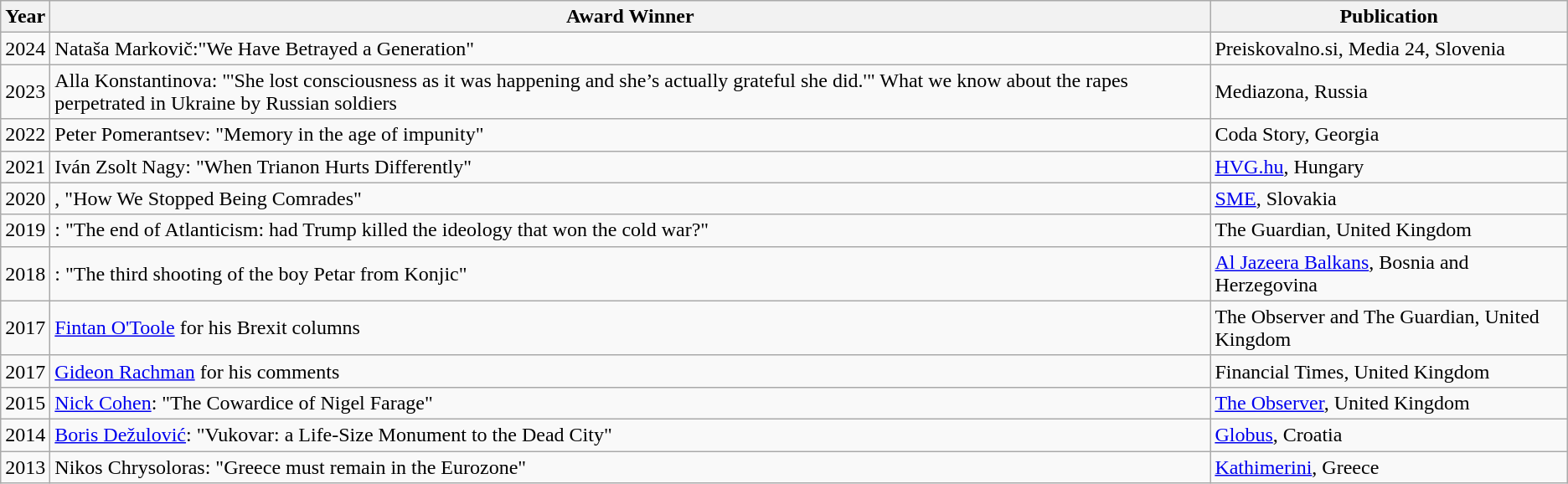<table class="wikitable sortable">
<tr>
<th>Year</th>
<th>Award Winner</th>
<th>Publication</th>
</tr>
<tr>
<td>2024</td>
<td>Nataša Markovič:"We Have Betrayed a Generation"</td>
<td>Preiskovalno.si, Media 24, Slovenia</td>
</tr>
<tr>
<td>2023</td>
<td>Alla Konstantinova: "'She lost consciousness as it was happening and she’s actually grateful she did.'" What we know about the rapes perpetrated in Ukraine by Russian soldiers</td>
<td>Mediazona, Russia</td>
</tr>
<tr>
<td>2022</td>
<td>Peter Pomerantsev: "Memory in the age of impunity"</td>
<td>Coda Story, Georgia</td>
</tr>
<tr>
<td>2021</td>
<td>Iván Zsolt Nagy: "When Trianon Hurts Differently"</td>
<td><a href='#'>HVG.hu</a>, Hungary</td>
</tr>
<tr>
<td>2020</td>
<td>, "How We Stopped Being Comrades"</td>
<td><a href='#'>SME</a>, Slovakia</td>
</tr>
<tr>
<td>2019</td>
<td>: "The end of Atlanticism: had Trump killed the ideology that won the cold war?"</td>
<td>The Guardian, United Kingdom</td>
</tr>
<tr>
<td>2018</td>
<td>: "The third shooting of the boy Petar from Konjic"</td>
<td><a href='#'>Al Jazeera Balkans</a>, Bosnia and Herzegovina</td>
</tr>
<tr>
<td>2017</td>
<td><a href='#'>Fintan O'Toole</a> for his Brexit columns</td>
<td>The Observer and The Guardian, United Kingdom</td>
</tr>
<tr>
<td>2017</td>
<td><a href='#'>Gideon Rachman</a> for his comments</td>
<td>Financial Times, United Kingdom</td>
</tr>
<tr>
<td>2015</td>
<td><a href='#'>Nick Cohen</a>: "The Cowardice of Nigel Farage"</td>
<td><a href='#'>The Observer</a>, United Kingdom</td>
</tr>
<tr>
<td>2014</td>
<td><a href='#'>Boris Dežulović</a>: "Vukovar: a Life-Size Monument to the Dead City"</td>
<td><a href='#'>Globus</a>, Croatia</td>
</tr>
<tr>
<td>2013</td>
<td>Nikos Chrysoloras: "Greece must remain in the Eurozone"</td>
<td><a href='#'>Kathimerini</a>, Greece</td>
</tr>
</table>
